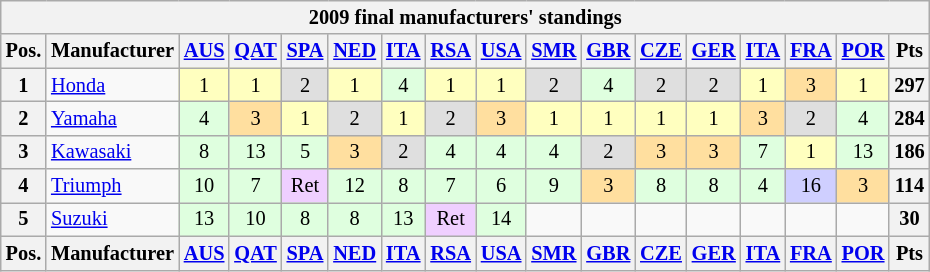<table class="wikitable" style="font-size: 85%; text-align:center">
<tr>
<th colspan=17>2009 final manufacturers' standings</th>
</tr>
<tr valign="top">
<th valign="middle">Pos.</th>
<th valign="middle">Manufacturer</th>
<th><a href='#'>AUS</a><br></th>
<th><a href='#'>QAT</a><br></th>
<th><a href='#'>SPA</a><br></th>
<th><a href='#'>NED</a><br></th>
<th><a href='#'>ITA</a><br></th>
<th><a href='#'>RSA</a><br></th>
<th><a href='#'>USA</a><br></th>
<th><a href='#'>SMR</a><br></th>
<th><a href='#'>GBR</a><br></th>
<th><a href='#'>CZE</a><br></th>
<th><a href='#'>GER</a><br></th>
<th><a href='#'>ITA</a><br></th>
<th><a href='#'>FRA</a><br></th>
<th><a href='#'>POR</a><br></th>
<th valign="middle">Pts</th>
</tr>
<tr>
<th>1</th>
<td align="left"> <a href='#'>Honda</a></td>
<td style="background:#ffffbf;">1</td>
<td style="background:#ffffbf;">1</td>
<td style="background:#dfdfdf;">2</td>
<td style="background:#ffffbf;">1</td>
<td style="background:#dfffdf;">4</td>
<td style="background:#ffffbf;">1</td>
<td style="background:#ffffbf;">1</td>
<td style="background:#dfdfdf;">2</td>
<td style="background:#dfffdf;">4</td>
<td style="background:#dfdfdf;">2</td>
<td style="background:#dfdfdf;">2</td>
<td style="background:#ffffbf;">1</td>
<td style="background:#ffdf9f;">3</td>
<td style="background:#ffffbf;">1</td>
<th>297</th>
</tr>
<tr>
<th>2</th>
<td align="left"> <a href='#'>Yamaha</a></td>
<td style="background:#dfffdf;">4</td>
<td style="background:#ffdf9f;">3</td>
<td style="background:#ffffbf;">1</td>
<td style="background:#dfdfdf;">2</td>
<td style="background:#ffffbf;">1</td>
<td style="background:#dfdfdf;">2</td>
<td style="background:#ffdf9f;">3</td>
<td style="background:#ffffbf;">1</td>
<td style="background:#ffffbf;">1</td>
<td style="background:#ffffbf;">1</td>
<td style="background:#ffffbf;">1</td>
<td style="background:#ffdf9f;">3</td>
<td style="background:#dfdfdf;">2</td>
<td style="background:#dfffdf;">4</td>
<th>284</th>
</tr>
<tr>
<th>3</th>
<td align="left"> <a href='#'>Kawasaki</a></td>
<td style="background:#dfffdf;">8</td>
<td style="background:#dfffdf;">13</td>
<td style="background:#dfffdf;">5</td>
<td style="background:#ffdf9f;">3</td>
<td style="background:#dfdfdf;">2</td>
<td style="background:#dfffdf;">4</td>
<td style="background:#dfffdf;">4</td>
<td style="background:#dfffdf;">4</td>
<td style="background:#dfdfdf;">2</td>
<td style="background:#ffdf9f;">3</td>
<td style="background:#ffdf9f;">3</td>
<td style="background:#dfffdf;">7</td>
<td style="background:#ffffbf;">1</td>
<td style="background:#dfffdf;">13</td>
<th>186</th>
</tr>
<tr>
<th>4</th>
<td align="left"> <a href='#'>Triumph</a></td>
<td style="background:#dfffdf;">10</td>
<td style="background:#dfffdf;">7</td>
<td style="background:#efcfff;">Ret</td>
<td style="background:#dfffdf;">12</td>
<td style="background:#dfffdf;">8</td>
<td style="background:#dfffdf;">7</td>
<td style="background:#dfffdf;">6</td>
<td style="background:#dfffdf;">9</td>
<td style="background:#ffdf9f;">3</td>
<td style="background:#dfffdf;">8</td>
<td style="background:#dfffdf;">8</td>
<td style="background:#dfffdf;">4</td>
<td style="background:#cfcfff;">16</td>
<td style="background:#ffdf9f;">3</td>
<th>114</th>
</tr>
<tr>
<th>5</th>
<td align="left"> <a href='#'>Suzuki</a></td>
<td style="background:#dfffdf;">13</td>
<td style="background:#dfffdf;">10</td>
<td style="background:#dfffdf;">8</td>
<td style="background:#dfffdf;">8</td>
<td style="background:#dfffdf;">13</td>
<td style="background:#efcfff;">Ret</td>
<td style="background:#dfffdf;">14</td>
<td></td>
<td></td>
<td></td>
<td></td>
<td></td>
<td></td>
<td></td>
<th>30</th>
</tr>
<tr valign="top">
<th valign="middle">Pos.</th>
<th valign="middle">Manufacturer</th>
<th><a href='#'>AUS</a><br></th>
<th><a href='#'>QAT</a><br></th>
<th><a href='#'>SPA</a><br></th>
<th><a href='#'>NED</a><br></th>
<th><a href='#'>ITA</a><br></th>
<th><a href='#'>RSA</a><br></th>
<th><a href='#'>USA</a><br></th>
<th><a href='#'>SMR</a><br></th>
<th><a href='#'>GBR</a><br></th>
<th><a href='#'>CZE</a><br></th>
<th><a href='#'>GER</a><br></th>
<th><a href='#'>ITA</a><br></th>
<th><a href='#'>FRA</a><br></th>
<th><a href='#'>POR</a><br></th>
<th valign="middle">Pts</th>
</tr>
</table>
